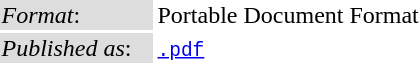<table style="text-align:left;">
<tr>
<td style="background:#ddd; width:100px;"><em>Format</em>:</td>
<td>Portable Document Format</td>
</tr>
<tr>
<td style="background:#ddd;"><em>Published as</em>:</td>
<td><code><a href='#'>.pdf</a></code></td>
</tr>
</table>
